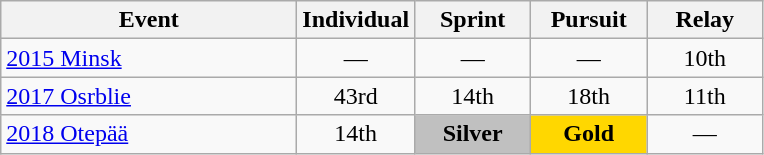<table class="wikitable" style="text-align: center;">
<tr ">
<th style="width:190px;">Event</th>
<th style="width:70px;">Individual</th>
<th style="width:70px;">Sprint</th>
<th style="width:70px;">Pursuit</th>
<th style="width:70px;">Relay</th>
</tr>
<tr>
<td align=left> <a href='#'>2015 Minsk</a></td>
<td>—</td>
<td>—</td>
<td>—</td>
<td>10th</td>
</tr>
<tr>
<td align=left> <a href='#'>2017 Osrblie</a></td>
<td>43rd</td>
<td>14th</td>
<td>18th</td>
<td>11th</td>
</tr>
<tr>
<td align=left> <a href='#'>2018 Otepää</a></td>
<td>14th</td>
<td style="background:silver;"><strong>Silver</strong></td>
<td style="background:gold;"><strong>Gold</strong></td>
<td>—</td>
</tr>
</table>
